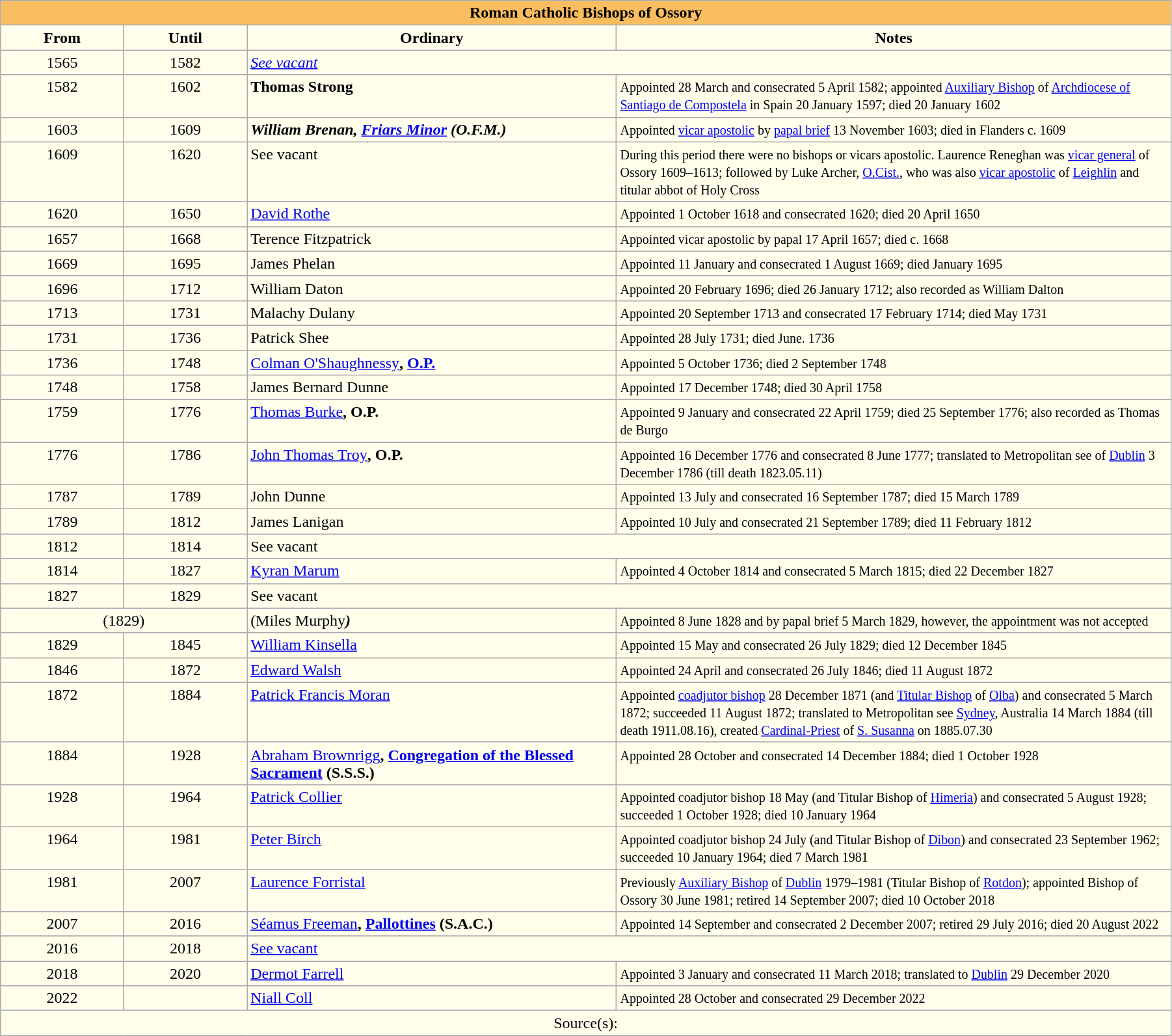<table class="wikitable" style="width:95%;" border="1" cellpadding="2">
<tr>
<th style="background-color:#FABE60" colspan="4">Roman Catholic Bishops of Ossory</th>
</tr>
<tr align=center>
<th style="background-color:#ffffec" width="10%">From</th>
<th style="background-color:#ffffec" width="10%">Until</th>
<th style="background-color:#ffffec" width="30%">Ordinary</th>
<th style="background-color:#ffffec" width="45%">Notes</th>
</tr>
<tr valign=top bgcolor="#ffffec">
<td align=center>1565</td>
<td align=center>1582</td>
<td colspan=2><em><a href='#'>See vacant</a></em></td>
</tr>
<tr valign=top bgcolor="#ffffec">
<td align=center>1582</td>
<td align=center>1602</td>
<td><strong>Thomas Strong</strong></td>
<td><small>Appointed 28 March and consecrated 5 April 1582; appointed <a href='#'>Auxiliary Bishop</a> of <a href='#'>Archdiocese of Santiago de Compostela</a> in Spain 20 January 1597; died 20 January 1602</small></td>
</tr>
<tr valign=top bgcolor="#ffffec">
<td align=center>1603</td>
<td align=center>1609</td>
<td><strong><em>William Brenan<strong>, <a href='#'>Friars Minor</a> (O.F.M.)<em></td>
<td><small>Appointed <a href='#'>vicar apostolic</a> by <a href='#'>papal brief</a> 13 November 1603; died in Flanders c. 1609</small></td>
</tr>
<tr valign=top bgcolor="#ffffec">
<td align=center>1609</td>
<td align=center>1620</td>
<td></em>See vacant<em></td>
<td><small>During this period there were no bishops or vicars apostolic. Laurence Reneghan was <a href='#'>vicar general</a> of Ossory 1609–1613; followed by Luke Archer, <a href='#'>O.Cist.</a>, who was also <a href='#'>vicar apostolic</a> of <a href='#'>Leighlin</a> and titular abbot of Holy Cross</small></td>
</tr>
<tr valign=top bgcolor="#ffffec">
<td align=center>1620</td>
<td align=center>1650</td>
<td></strong><a href='#'>David Rothe</a><strong></td>
<td><small>Appointed 1 October 1618 and consecrated 1620; died 20 April 1650</small></td>
</tr>
<tr valign=top bgcolor="#ffffec">
<td align=center>1657</td>
<td align=center>1668</td>
<td></em></strong>Terence Fitzpatrick<strong><em></td>
<td><small>Appointed vicar apostolic by papal 17 April 1657; died c. 1668</small></td>
</tr>
<tr valign=top bgcolor="#ffffec">
<td align=center>1669</td>
<td align=center>1695</td>
<td></strong>James Phelan<strong></td>
<td><small>Appointed 11 January and consecrated 1 August 1669; died January 1695</small></td>
</tr>
<tr valign=top bgcolor="#ffffec">
<td align=center>1696</td>
<td align=center>1712</td>
<td></strong>William Daton<strong></td>
<td><small>Appointed 20 February 1696; died 26 January 1712; also recorded as William Dalton</small></td>
</tr>
<tr valign=top bgcolor="#ffffec">
<td align=center>1713</td>
<td align=center>1731</td>
<td></strong>Malachy Dulany<strong></td>
<td><small>Appointed 20 September 1713 and consecrated 17 February 1714; died May 1731</small></td>
</tr>
<tr valign=top bgcolor="#ffffec">
<td align=center>1731</td>
<td align=center>1736</td>
<td></strong>Patrick Shee<strong></td>
<td><small>Appointed 28 July 1731; died June. 1736</small></td>
</tr>
<tr valign=top bgcolor="#ffffec">
<td align=center>1736</td>
<td align=center>1748</td>
<td></strong><a href='#'>Colman O'Shaughnessy</a><strong>, <a href='#'>O.P.</a></td>
<td><small>Appointed 5 October 1736; died 2 September 1748</small></td>
</tr>
<tr valign=top bgcolor="#ffffec">
<td align=center>1748</td>
<td align=center>1758</td>
<td></strong>James Bernard Dunne<strong></td>
<td><small>Appointed 17 December 1748; died 30 April 1758</small></td>
</tr>
<tr valign=top bgcolor="#ffffec">
<td align=center>1759</td>
<td align=center>1776</td>
<td></strong><a href='#'>Thomas Burke</a><strong>, O.P.</td>
<td><small>Appointed 9 January and consecrated 22 April 1759; died 25 September 1776; also recorded as Thomas de Burgo</small></td>
</tr>
<tr valign=top bgcolor="#ffffec">
<td align=center>1776</td>
<td align=center>1786</td>
<td></strong><a href='#'>John Thomas Troy</a><strong>, O.P.</td>
<td><small>Appointed 16 December 1776 and consecrated 8 June 1777; translated to Metropolitan see of <a href='#'>Dublin</a> 3 December 1786 (till death 1823.05.11)</small></td>
</tr>
<tr valign=top bgcolor="#ffffec">
<td align=center>1787</td>
<td align=center>1789</td>
<td></strong>John Dunne<strong></td>
<td><small>Appointed 13 July and consecrated 16 September 1787; died 15 March 1789</small></td>
</tr>
<tr valign=top bgcolor="#ffffec">
<td align=center>1789</td>
<td align=center>1812</td>
<td></strong>James Lanigan<strong></td>
<td><small>Appointed 10 July and consecrated 21 September 1789; died 11 February 1812</small></td>
</tr>
<tr valign=top bgcolor="#ffffec">
<td align=center>1812</td>
<td align=center>1814</td>
<td colspan=2></em>See vacant<em></td>
</tr>
<tr valign=top bgcolor="#ffffec">
<td align=center>1814</td>
<td align=center>1827</td>
<td></strong><a href='#'>Kyran Marum</a><strong></td>
<td><small>Appointed 4 October 1814 and consecrated 5 March 1815; died 22 December 1827</small></td>
</tr>
<tr valign=top bgcolor="#ffffec">
<td align=center>1827</td>
<td align=center>1829</td>
<td colspan=2></em>See vacant<em></td>
</tr>
<tr valign=top bgcolor="#ffffec">
<td colspan=2 align=center>(1829)</td>
<td>(</em></strong>Miles Murphy<strong><em>)</td>
<td><small>Appointed 8 June 1828 and by papal brief 5 March 1829, however, the appointment was not accepted</small></td>
</tr>
<tr valign=top bgcolor="#ffffec">
<td align=center>1829</td>
<td align=center>1845</td>
<td></strong><a href='#'>William Kinsella</a><strong></td>
<td><small>Appointed 15 May and consecrated 26 July 1829; died 12 December 1845</small></td>
</tr>
<tr valign=top bgcolor="#ffffec">
<td align=center>1846</td>
<td align=center>1872</td>
<td></strong><a href='#'>Edward Walsh</a><strong></td>
<td><small>Appointed 24 April and consecrated 26 July 1846; died 11 August 1872</small></td>
</tr>
<tr valign=top bgcolor="#ffffec">
<td align=center>1872</td>
<td align=center>1884</td>
<td></strong><a href='#'>Patrick Francis Moran</a><strong></td>
<td><small>Appointed <a href='#'>coadjutor bishop</a> 28 December 1871 (and <a href='#'>Titular Bishop</a> of <a href='#'>Olba</a>) and consecrated 5 March 1872; succeeded 11 August 1872; translated to Metropolitan see <a href='#'>Sydney</a>, Australia 14 March 1884 (till death 1911.08.16), created <a href='#'>Cardinal-Priest</a> of <a href='#'>S. Susanna</a> on 1885.07.30 </small></td>
</tr>
<tr valign=top bgcolor="#ffffec">
<td align=center>1884</td>
<td align=center>1928</td>
<td></strong><a href='#'>Abraham Brownrigg</a><strong>, <a href='#'>Congregation of the Blessed Sacrament</a> (S.S.S.)</td>
<td><small>Appointed 28 October and consecrated 14 December 1884; died 1 October 1928</small></td>
</tr>
<tr valign=top bgcolor="#ffffec">
<td align=center>1928</td>
<td align=center>1964</td>
<td></strong><a href='#'>Patrick Collier</a><strong></td>
<td><small>Appointed coadjutor bishop 18 May (and Titular Bishop of <a href='#'>Himeria</a>) and consecrated 5 August 1928; succeeded 1 October 1928; died 10 January 1964</small></td>
</tr>
<tr valign=top bgcolor="#ffffec">
<td align=center>1964</td>
<td align=center>1981</td>
<td></strong><a href='#'>Peter Birch</a><strong></td>
<td><small>Appointed coadjutor bishop 24 July (and Titular Bishop of <a href='#'>Dibon</a>) and consecrated 23 September 1962; succeeded 10 January 1964; died 7 March 1981</small></td>
</tr>
<tr valign=top bgcolor="#ffffec">
<td align=center>1981</td>
<td align=center>2007</td>
<td></strong><a href='#'>Laurence Forristal</a><strong></td>
<td><small>Previously <a href='#'>Auxiliary Bishop</a> of <a href='#'>Dublin</a> 1979–1981 (Titular Bishop of <a href='#'>Rotdon</a>); appointed Bishop of Ossory 30 June 1981; retired 14 September 2007; died 10 October 2018</small></td>
</tr>
<tr valign=top bgcolor="#ffffec">
<td align=center>2007</td>
<td align=center>2016</td>
<td></strong><a href='#'>Séamus Freeman</a><strong>, <a href='#'>Pallottines</a> (S.A.C.)</td>
<td><small>Appointed 14 September and consecrated 2 December 2007; retired 29 July 2016; died 20 August 2022</small></td>
</tr>
<tr valign=top bgcolor="#ffffec">
</tr>
<tr valign=top bgcolor="#ffffec">
<td align=center>2016</td>
<td align=center>2018</td>
<td colspan=2></em><a href='#'>See vacant</a><em></td>
</tr>
<tr valign=top bgcolor="#ffffec">
<td align=center>2018</td>
<td align=center>2020</td>
<td></strong><a href='#'>Dermot Farrell</a><strong></td>
<td><small>Appointed 3 January and consecrated 11 March 2018; translated to <a href='#'>Dublin</a> 29 December 2020</small></td>
</tr>
<tr valign=top bgcolor="#ffffec">
<td align=center>2022</td>
<td align=center></td>
<td></strong><a href='#'>Niall Coll</a><strong></td>
<td><small>Appointed 28 October and consecrated 29 December 2022</small></td>
</tr>
<tr valign=top bgcolor="#ffffec">
<td align=center colspan="4">Source(s):</td>
</tr>
</table>
